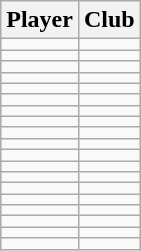<table class="wikitable sortable" style="text-align:left">
<tr>
<th>Player</th>
<th>Club</th>
</tr>
<tr>
<td></td>
<td></td>
</tr>
<tr>
<td></td>
<td></td>
</tr>
<tr>
<td></td>
<td></td>
</tr>
<tr>
<td></td>
<td></td>
</tr>
<tr>
<td></td>
<td></td>
</tr>
<tr>
<td></td>
<td></td>
</tr>
<tr>
<td></td>
<td></td>
</tr>
<tr>
<td></td>
<td></td>
</tr>
<tr>
<td></td>
<td></td>
</tr>
<tr>
<td></td>
<td></td>
</tr>
<tr>
<td></td>
<td></td>
</tr>
<tr>
<td></td>
<td></td>
</tr>
<tr>
<td></td>
<td></td>
</tr>
<tr>
<td></td>
<td></td>
</tr>
<tr>
<td></td>
<td></td>
</tr>
<tr>
<td></td>
<td></td>
</tr>
<tr>
<td></td>
<td></td>
</tr>
<tr>
<td></td>
<td></td>
</tr>
<tr>
<td></td>
<td></td>
</tr>
</table>
